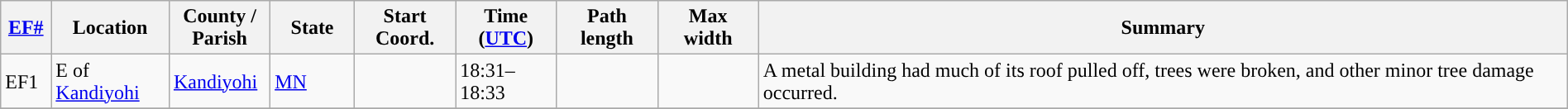<table class="wikitable sortable" style="width:100%;">
<tr>
<th scope="col"  style="width:3%; text-align:center;"><a href='#'>EF#</a></th>
<th scope="col"  style="width:7%; text-align:center;" class="unsortable">Location</th>
<th scope="col"  style="width:6%; text-align:center;" class="unsortable">County / Parish</th>
<th scope="col"  style="width:5%; text-align:center;">State</th>
<th scope="col"  style="width:6%; text-align:center;">Start Coord.</th>
<th scope="col"  style="width:6%; text-align:center;">Time (<a href='#'>UTC</a>)</th>
<th scope="col"  style="width:6%; text-align:center;">Path length</th>
<th scope="col"  style="width:6%; text-align:center;">Max width</th>
<th scope="col" class="unsortable" style="width:48%; text-align:center;">Summary</th>
</tr>
<tr>
<td>EF1</td>
<td>E of <a href='#'>Kandiyohi</a></td>
<td><a href='#'>Kandiyohi</a></td>
<td><a href='#'>MN</a></td>
<td></td>
<td>18:31–18:33</td>
<td></td>
<td></td>
<td>A metal building had much of its roof pulled off, trees were broken, and other minor tree damage occurred.</td>
</tr>
<tr>
</tr>
</table>
